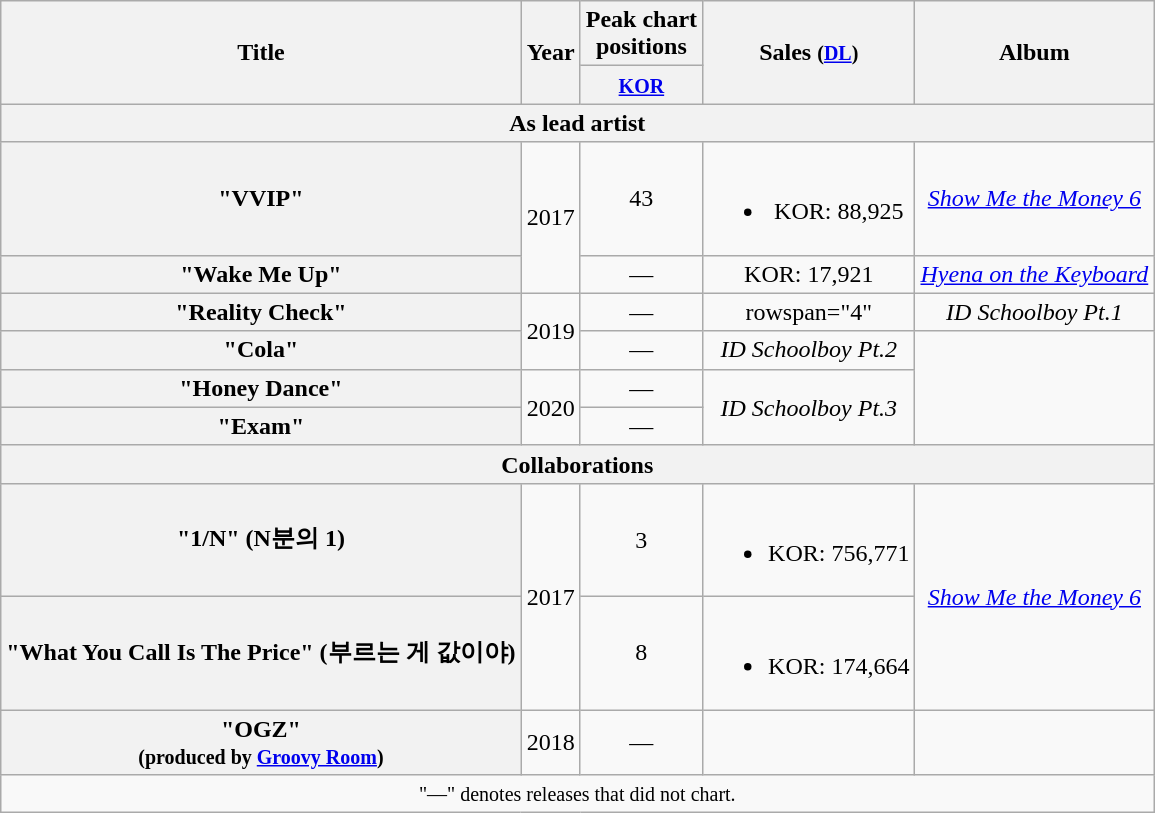<table class="wikitable plainrowheaders" style="text-align:center;">
<tr>
<th scope="col" rowspan="2">Title</th>
<th scope="col" rowspan="2">Year</th>
<th scope="col" colspan="1">Peak chart <br> positions</th>
<th scope="col" rowspan="2">Sales <small>(<a href='#'>DL</a>)</small></th>
<th scope="col" rowspan="2">Album</th>
</tr>
<tr>
<th><small><a href='#'>KOR</a></small><br></th>
</tr>
<tr>
<th scope="col" colspan="5">As lead artist</th>
</tr>
<tr>
<th scope="row">"VVIP"<br></th>
<td rowspan="2">2017</td>
<td>43</td>
<td><br><ul><li>KOR: 88,925</li></ul></td>
<td><em><a href='#'>Show Me the Money 6</a></em></td>
</tr>
<tr>
<th scope="row">"Wake Me Up" <br></th>
<td>—</td>
<td>KOR: 17,921</td>
<td><em><a href='#'>Hyena on the Keyboard</a></em></td>
</tr>
<tr>
<th scope="row">"Reality Check"<br></th>
<td rowspan="2">2019</td>
<td>—</td>
<td>rowspan="4" </td>
<td><em>ID Schoolboy Pt.1</em></td>
</tr>
<tr>
<th scope="row">"Cola"<br></th>
<td>—</td>
<td><em>ID Schoolboy Pt.2</em></td>
</tr>
<tr>
<th scope="row">"Honey Dance"</th>
<td rowspan="2">2020</td>
<td>—</td>
<td rowspan="2"><em>ID Schoolboy Pt.3</em></td>
</tr>
<tr>
<th scope="row">"Exam"<br></th>
<td>—</td>
</tr>
<tr>
<th scope="col" colspan="5">Collaborations</th>
</tr>
<tr>
<th scope="row">"1/N" (N분의 1)<br></th>
<td rowspan="2">2017</td>
<td>3</td>
<td><br><ul><li>KOR: 756,771</li></ul></td>
<td rowspan="2"><em><a href='#'>Show Me the Money 6</a></em></td>
</tr>
<tr>
<th scope="row">"What You Call Is The Price" (부르는 게 값이야)<br></th>
<td>8</td>
<td><br><ul><li>KOR: 174,664</li></ul></td>
</tr>
<tr>
<th scope="row">"OGZ"<br> <small>(produced by <a href='#'>Groovy Room</a>)</small></th>
<td>2018</td>
<td>—</td>
<td></td>
<td></td>
</tr>
<tr>
<td colspan="5" align="center"><small>"—" denotes releases that did not chart.</small></td>
</tr>
</table>
